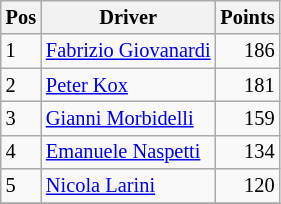<table class="wikitable" style="font-size: 85%;">
<tr>
<th>Pos</th>
<th>Driver</th>
<th>Points</th>
</tr>
<tr>
<td>1</td>
<td> <a href='#'>Fabrizio Giovanardi</a></td>
<td style="text-align:right">186</td>
</tr>
<tr>
<td>2</td>
<td> <a href='#'>Peter Kox</a></td>
<td style="text-align:right">181</td>
</tr>
<tr>
<td>3</td>
<td> <a href='#'>Gianni Morbidelli</a></td>
<td style="text-align:right">159</td>
</tr>
<tr>
<td>4</td>
<td> <a href='#'>Emanuele Naspetti</a></td>
<td style="text-align:right">134</td>
</tr>
<tr>
<td>5</td>
<td> <a href='#'>Nicola Larini</a></td>
<td style="text-align:right">120</td>
</tr>
<tr>
</tr>
</table>
